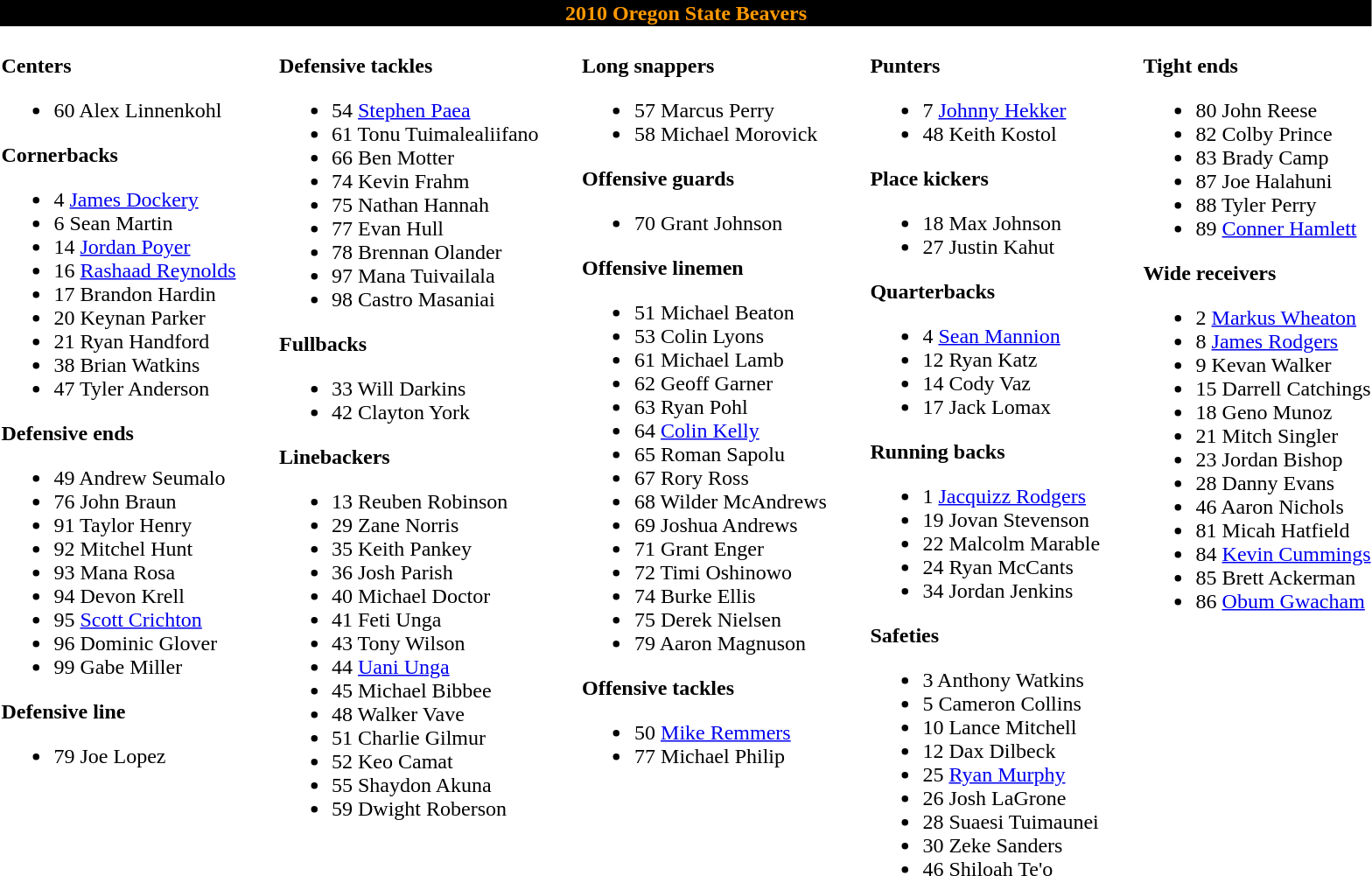<table class="toccolours" style="text-align: left;">
<tr>
<td colspan=11 style="color:#FF9900;background:#000000; text-align: center"><strong>2010 Oregon State Beavers</strong></td>
</tr>
<tr>
<td valign="top"><br><strong>Centers</strong><ul><li>60 Alex Linnenkohl</li></ul><strong>Cornerbacks</strong><ul><li>4 <a href='#'>James Dockery</a></li><li>6 Sean Martin</li><li>14 <a href='#'>Jordan Poyer</a></li><li>16 <a href='#'>Rashaad Reynolds</a></li><li>17 Brandon Hardin</li><li>20 Keynan Parker</li><li>21 Ryan Handford</li><li>38 Brian Watkins</li><li>47 Tyler Anderson</li></ul><strong>Defensive ends</strong><ul><li>49 Andrew Seumalo</li><li>76 John Braun</li><li>91 Taylor Henry</li><li>92 Mitchel Hunt</li><li>93 Mana Rosa</li><li>94 Devon Krell</li><li>95 <a href='#'>Scott Crichton</a></li><li>96 Dominic Glover</li><li>99 Gabe Miller</li></ul><strong>Defensive line</strong><ul><li>79 Joe Lopez</li></ul></td>
<td width="25"></td>
<td valign="top"><br><strong>Defensive tackles</strong><ul><li>54 <a href='#'>Stephen Paea</a></li><li>61 Tonu Tuimalealiifano</li><li>66 Ben Motter</li><li>74 Kevin Frahm</li><li>75 Nathan Hannah</li><li>77 Evan Hull</li><li>78 Brennan Olander</li><li>97 Mana Tuivailala</li><li>98 Castro Masaniai</li></ul><strong>Fullbacks</strong><ul><li>33 Will Darkins</li><li>42 Clayton York</li></ul><strong>Linebackers</strong><ul><li>13 Reuben Robinson</li><li>29 Zane Norris</li><li>35 Keith Pankey</li><li>36 Josh Parish</li><li>40 Michael Doctor</li><li>41 Feti Unga</li><li>43 Tony Wilson</li><li>44 <a href='#'>Uani Unga</a></li><li>45 Michael Bibbee</li><li>48 Walker Vave</li><li>51 Charlie Gilmur</li><li>52 Keo Camat</li><li>55 Shaydon Akuna</li><li>59 Dwight Roberson</li></ul></td>
<td width="25"> </td>
<td valign="top"><br><strong>Long snappers</strong><ul><li>57 Marcus Perry</li><li>58 Michael Morovick</li></ul><strong>Offensive guards</strong><ul><li>70 Grant Johnson</li></ul><strong>Offensive linemen</strong><ul><li>51 Michael Beaton</li><li>53 Colin Lyons</li><li>61 Michael Lamb</li><li>62 Geoff Garner</li><li>63 Ryan Pohl</li><li>64 <a href='#'>Colin Kelly</a></li><li>65 Roman Sapolu</li><li>67 Rory Ross</li><li>68 Wilder McAndrews</li><li>69 Joshua Andrews</li><li>71 Grant Enger</li><li>72 Timi Oshinowo</li><li>74 Burke Ellis</li><li>75 Derek Nielsen</li><li>79 Aaron Magnuson</li></ul><strong>Offensive tackles</strong><ul><li>50 <a href='#'>Mike Remmers</a></li><li>77 Michael Philip</li></ul></td>
<td width="25"> </td>
<td valign="top"><br><strong>Punters</strong><ul><li>7 <a href='#'>Johnny Hekker</a></li><li>48 Keith Kostol</li></ul><strong>Place kickers</strong><ul><li>18 Max Johnson</li><li>27 Justin Kahut</li></ul><strong>Quarterbacks</strong><ul><li>4 <a href='#'>Sean Mannion</a></li><li>12 Ryan Katz</li><li>14 Cody Vaz</li><li>17 Jack Lomax</li></ul><strong>Running backs</strong><ul><li>1 <a href='#'>Jacquizz Rodgers</a></li><li>19 Jovan Stevenson</li><li>22 Malcolm Marable</li><li>24 Ryan McCants</li><li>34 Jordan Jenkins</li></ul><strong>Safeties</strong><ul><li>3 Anthony Watkins</li><li>5 Cameron Collins</li><li>10 Lance Mitchell</li><li>12 Dax Dilbeck</li><li>25 <a href='#'>Ryan Murphy</a></li><li>26 Josh LaGrone</li><li>28 Suaesi Tuimaunei</li><li>30 Zeke Sanders</li><li>46 Shiloah Te'o</li></ul></td>
<td width="25"></td>
<td valign="top"><br><strong>Tight ends</strong><ul><li>80 John Reese</li><li>82 Colby Prince</li><li>83 Brady Camp</li><li>87 Joe Halahuni</li><li>88 Tyler Perry</li><li>89 <a href='#'>Conner Hamlett</a></li></ul><strong>Wide receivers</strong><ul><li>2 <a href='#'>Markus Wheaton</a></li><li>8 <a href='#'>James Rodgers</a></li><li>9 Kevan Walker</li><li>15 Darrell Catchings</li><li>18 Geno Munoz</li><li>21 Mitch Singler</li><li>23 Jordan Bishop</li><li>28 Danny Evans</li><li>46 Aaron Nichols</li><li>81 Micah Hatfield</li><li>84 <a href='#'>Kevin Cummings</a></li><li>85 Brett Ackerman</li><li>86 <a href='#'>Obum Gwacham</a></li></ul></td>
</tr>
</table>
